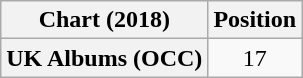<table class="wikitable plainrowheaders" style="text-align:center">
<tr>
<th scope="col">Chart (2018)</th>
<th scope="col">Position</th>
</tr>
<tr>
<th scope="row">UK Albums (OCC)</th>
<td>17</td>
</tr>
</table>
